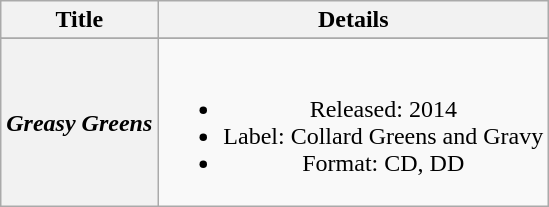<table class="wikitable plainrowheaders" style="text-align:center;" border="1">
<tr>
<th>Title</th>
<th>Details</th>
</tr>
<tr>
</tr>
<tr>
<th scope="row"><em>Greasy Greens</em></th>
<td><br><ul><li>Released: 2014</li><li>Label: Collard Greens and Gravy</li><li>Format: CD, DD</li></ul></td>
</tr>
</table>
